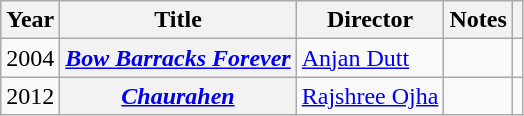<table class="wikitable sortable">
<tr>
<th>Year</th>
<th>Title</th>
<th>Director</th>
<th>Notes</th>
<th></th>
</tr>
<tr>
<td>2004</td>
<th><em><a href='#'>Bow Barracks Forever</a></em></th>
<td><a href='#'>Anjan Dutt</a></td>
<td></td>
<td></td>
</tr>
<tr>
<td>2012</td>
<th><em><a href='#'>Chaurahen</a></em></th>
<td><a href='#'>Rajshree Ojha</a></td>
<td></td>
<td></td>
</tr>
</table>
